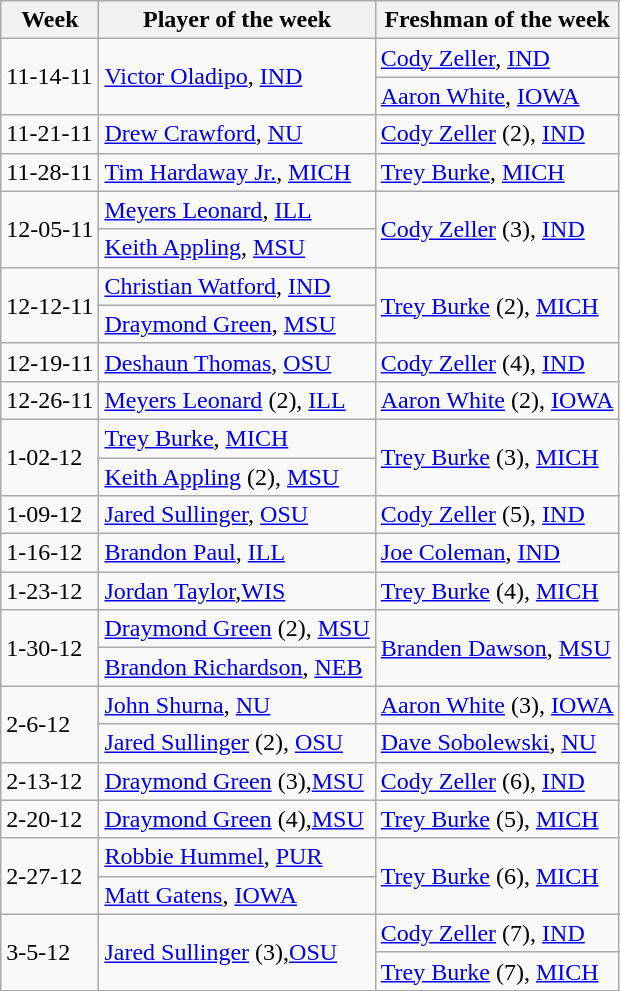<table class="wikitable" border="1">
<tr>
<th>Week</th>
<th>Player of the week</th>
<th>Freshman of the week</th>
</tr>
<tr>
<td rowspan=2 valign=middle>11-14-11</td>
<td rowspan=2 valign=middle><a href='#'>Victor Oladipo</a>, <a href='#'>IND</a></td>
<td><a href='#'>Cody Zeller</a>, <a href='#'>IND</a></td>
</tr>
<tr>
<td><a href='#'>Aaron White</a>, <a href='#'>IOWA</a></td>
</tr>
<tr>
<td>11-21-11</td>
<td><a href='#'>Drew Crawford</a>, <a href='#'>NU</a></td>
<td><a href='#'>Cody Zeller</a> (2), <a href='#'>IND</a></td>
</tr>
<tr>
<td>11-28-11</td>
<td><a href='#'>Tim Hardaway Jr.</a>, <a href='#'>MICH</a></td>
<td><a href='#'>Trey Burke</a>, <a href='#'>MICH</a></td>
</tr>
<tr>
<td rowspan=2 valign=middle>12-05-11</td>
<td><a href='#'>Meyers Leonard</a>, <a href='#'>ILL</a></td>
<td rowspan=2 valign=middle><a href='#'>Cody Zeller</a> (3), <a href='#'>IND</a></td>
</tr>
<tr>
<td><a href='#'>Keith Appling</a>, <a href='#'>MSU</a></td>
</tr>
<tr>
<td rowspan=2 valign=middle>12-12-11</td>
<td><a href='#'>Christian Watford</a>, <a href='#'>IND</a></td>
<td rowspan=2 valign=middle><a href='#'>Trey Burke</a> (2), <a href='#'>MICH</a></td>
</tr>
<tr>
<td><a href='#'>Draymond Green</a>, <a href='#'>MSU</a></td>
</tr>
<tr>
<td>12-19-11</td>
<td><a href='#'>Deshaun Thomas</a>, <a href='#'>OSU</a></td>
<td><a href='#'>Cody Zeller</a> (4), <a href='#'>IND</a></td>
</tr>
<tr>
<td>12-26-11</td>
<td><a href='#'>Meyers Leonard</a> (2), <a href='#'>ILL</a></td>
<td><a href='#'>Aaron White</a> (2), <a href='#'>IOWA</a></td>
</tr>
<tr>
<td rowspan=2 valign=middle>1-02-12</td>
<td><a href='#'>Trey Burke</a>, <a href='#'>MICH</a></td>
<td rowspan=2 valign=middle><a href='#'>Trey Burke</a> (3), <a href='#'>MICH</a></td>
</tr>
<tr>
<td><a href='#'>Keith Appling</a> (2), <a href='#'>MSU</a></td>
</tr>
<tr>
<td>1-09-12</td>
<td><a href='#'>Jared Sullinger</a>, <a href='#'>OSU</a></td>
<td><a href='#'>Cody Zeller</a> (5), <a href='#'>IND</a></td>
</tr>
<tr>
<td>1-16-12</td>
<td><a href='#'>Brandon Paul</a>, <a href='#'>ILL</a></td>
<td><a href='#'>Joe Coleman</a>, <a href='#'>IND</a></td>
</tr>
<tr>
<td>1-23-12</td>
<td><a href='#'>Jordan Taylor</a>,<a href='#'>WIS</a></td>
<td><a href='#'>Trey Burke</a> (4), <a href='#'>MICH</a></td>
</tr>
<tr>
<td rowspan=2 valign=middle>1-30-12</td>
<td><a href='#'>Draymond Green</a> (2), <a href='#'>MSU</a></td>
<td rowspan=2 valign=middl><a href='#'>Branden Dawson</a>, <a href='#'>MSU</a></td>
</tr>
<tr>
<td><a href='#'>Brandon Richardson</a>, <a href='#'>NEB</a></td>
</tr>
<tr>
<td rowspan=2 valign=middle>2-6-12</td>
<td><a href='#'>John Shurna</a>, <a href='#'>NU</a></td>
<td><a href='#'>Aaron White</a> (3), <a href='#'>IOWA</a></td>
</tr>
<tr>
<td><a href='#'>Jared Sullinger</a> (2), <a href='#'>OSU</a></td>
<td><a href='#'>Dave Sobolewski</a>, <a href='#'>NU</a></td>
</tr>
<tr>
<td>2-13-12</td>
<td><a href='#'>Draymond Green</a> (3),<a href='#'>MSU</a></td>
<td><a href='#'>Cody Zeller</a> (6), <a href='#'>IND</a></td>
</tr>
<tr>
<td>2-20-12</td>
<td><a href='#'>Draymond Green</a> (4),<a href='#'>MSU</a></td>
<td><a href='#'>Trey Burke</a> (5), <a href='#'>MICH</a></td>
</tr>
<tr>
<td rowspan=2 valign=middle>2-27-12</td>
<td><a href='#'>Robbie Hummel</a>, <a href='#'>PUR</a></td>
<td rowspan=2 valign=middle><a href='#'>Trey Burke</a> (6), <a href='#'>MICH</a></td>
</tr>
<tr>
<td><a href='#'>Matt Gatens</a>, <a href='#'>IOWA</a></td>
</tr>
<tr>
<td rowspan=2 valign=middle>3-5-12</td>
<td rowspan=2 valign=middle><a href='#'>Jared Sullinger</a> (3),<a href='#'>OSU</a></td>
<td><a href='#'>Cody Zeller</a> (7), <a href='#'>IND</a></td>
</tr>
<tr>
<td><a href='#'>Trey Burke</a> (7), <a href='#'>MICH</a></td>
</tr>
</table>
